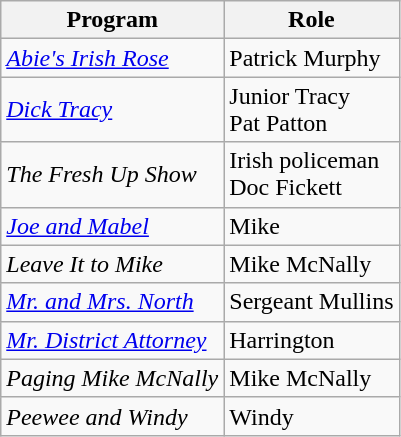<table class="wikitable">
<tr>
<th>Program</th>
<th>Role</th>
</tr>
<tr>
<td><em><a href='#'>Abie's Irish Rose</a></em></td>
<td>Patrick Murphy</td>
</tr>
<tr>
<td><em><a href='#'>Dick Tracy</a></em></td>
<td>Junior Tracy<br>Pat Patton</td>
</tr>
<tr>
<td><em>The Fresh Up Show</em></td>
<td>Irish policeman<br>Doc Fickett</td>
</tr>
<tr>
<td><em><a href='#'>Joe and Mabel</a></em></td>
<td>Mike</td>
</tr>
<tr>
<td><em>Leave It to Mike</em></td>
<td>Mike McNally</td>
</tr>
<tr>
<td><em><a href='#'>Mr. and Mrs. North</a></em></td>
<td>Sergeant Mullins</td>
</tr>
<tr>
<td><em><a href='#'>Mr. District Attorney</a></em></td>
<td>Harrington</td>
</tr>
<tr>
<td><em>Paging Mike McNally</em></td>
<td>Mike McNally</td>
</tr>
<tr>
<td><em>Peewee and Windy</em></td>
<td>Windy</td>
</tr>
</table>
